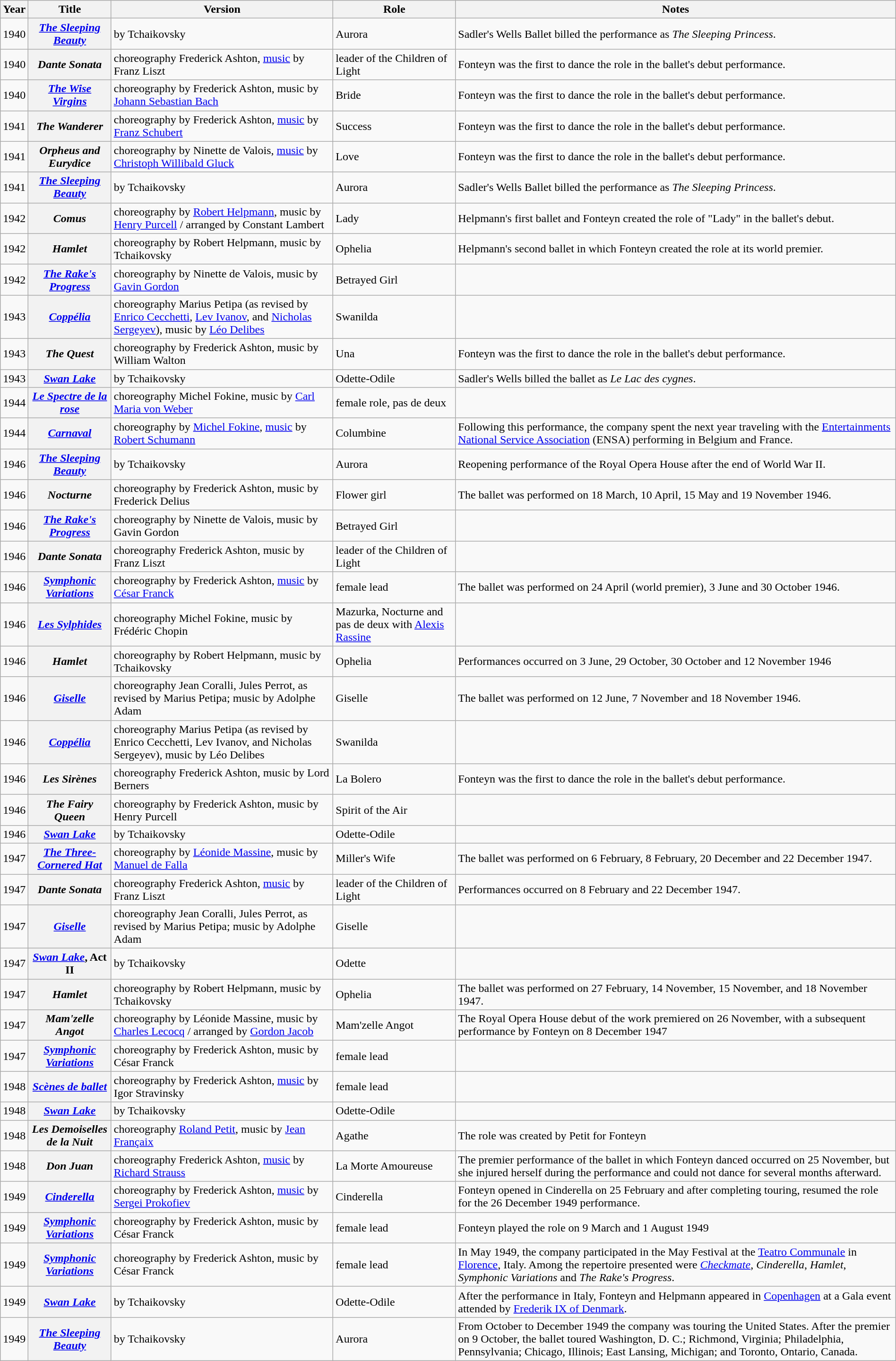<table class="wikitable plainrowheaders sortable" style="margin-right: 0;">
<tr>
<th scope="col">Year</th>
<th scope="col">Title</th>
<th scope="col">Version</th>
<th scope="col">Role</th>
<th scope="col" class="unsortable">Notes</th>
</tr>
<tr>
<td>1940</td>
<th scope="row"><em><a href='#'>The Sleeping Beauty</a></em></th>
<td>by Tchaikovsky</td>
<td>Aurora</td>
<td>Sadler's Wells Ballet billed the performance as <em>The Sleeping Princess</em>.</td>
</tr>
<tr>
<td>1940</td>
<th scope="row"><em>Dante Sonata</em></th>
<td>choreography Frederick Ashton, <a href='#'>music</a> by Franz Liszt</td>
<td>leader of the Children of Light</td>
<td>Fonteyn was the first to dance the role in the ballet's debut performance.</td>
</tr>
<tr>
<td>1940</td>
<th scope="row"><em><a href='#'>The Wise Virgins</a></em></th>
<td>choreography by Frederick Ashton, music by <a href='#'>Johann Sebastian Bach</a></td>
<td>Bride</td>
<td>Fonteyn was the first to dance the role in the ballet's debut performance.</td>
</tr>
<tr>
<td>1941</td>
<th scope="row"><em>The Wanderer</em></th>
<td>choreography by Frederick Ashton, <a href='#'>music</a> by <a href='#'>Franz Schubert</a></td>
<td>Success</td>
<td>Fonteyn was the first to dance the role in the ballet's debut performance.</td>
</tr>
<tr>
<td>1941</td>
<th scope="row"><em>Orpheus and Eurydice</em></th>
<td>choreography by Ninette de Valois, <a href='#'>music</a> by <a href='#'>Christoph Willibald Gluck</a></td>
<td>Love</td>
<td>Fonteyn was the first to dance the role in the ballet's debut performance.</td>
</tr>
<tr>
<td>1941</td>
<th scope="row"><em><a href='#'>The Sleeping Beauty</a></em></th>
<td>by Tchaikovsky</td>
<td>Aurora</td>
<td>Sadler's Wells Ballet billed the performance as <em>The Sleeping Princess</em>.</td>
</tr>
<tr>
<td>1942</td>
<th scope="row"><em>Comus</em></th>
<td>choreography by <a href='#'>Robert Helpmann</a>, music by <a href='#'>Henry Purcell</a> / arranged by Constant Lambert</td>
<td>Lady</td>
<td>Helpmann's first ballet and Fonteyn created the role of "Lady" in the ballet's debut.</td>
</tr>
<tr>
<td>1942</td>
<th scope="row"><em>Hamlet</em></th>
<td>choreography by Robert Helpmann, music by Tchaikovsky</td>
<td>Ophelia</td>
<td>Helpmann's second ballet in which Fonteyn created the role at its world premier.</td>
</tr>
<tr>
<td>1942</td>
<th scope="row"><em><a href='#'>The Rake's Progress</a></em></th>
<td>choreography by Ninette de Valois, music by <a href='#'>Gavin Gordon</a></td>
<td>Betrayed Girl</td>
<td></td>
</tr>
<tr>
<td>1943</td>
<th scope="row"><em><a href='#'>Coppélia</a></em></th>
<td>choreography Marius Petipa (as revised by <a href='#'>Enrico Cecchetti</a>, <a href='#'>Lev Ivanov</a>, and <a href='#'>Nicholas Sergeyev</a>), music by <a href='#'>Léo Delibes</a></td>
<td>Swanilda</td>
<td></td>
</tr>
<tr>
<td>1943</td>
<th scope="row"><em>The Quest</em></th>
<td>choreography by Frederick Ashton, music by William Walton</td>
<td>Una</td>
<td>Fonteyn was the first to dance the role in the ballet's debut performance.</td>
</tr>
<tr>
<td>1943</td>
<th scope="row"><em><a href='#'>Swan Lake</a></em></th>
<td>by Tchaikovsky</td>
<td>Odette-Odile</td>
<td>Sadler's Wells billed the ballet as <em>Le Lac des cygnes</em>.</td>
</tr>
<tr>
<td>1944</td>
<th scope="row"><em><a href='#'>Le Spectre de la rose</a></em></th>
<td>choreography Michel Fokine, music by <a href='#'>Carl Maria von Weber</a></td>
<td>female role, pas de deux</td>
<td></td>
</tr>
<tr>
<td>1944</td>
<th scope="row"><em><a href='#'>Carnaval</a></em></th>
<td>choreography by <a href='#'>Michel Fokine</a>, <a href='#'>music</a>  by <a href='#'>Robert Schumann</a></td>
<td>Columbine</td>
<td>Following this performance, the company spent the next year traveling with the <a href='#'>Entertainments National Service Association</a> (ENSA) performing in Belgium and France.</td>
</tr>
<tr>
<td>1946</td>
<th scope="row"><em><a href='#'>The Sleeping Beauty</a></em></th>
<td>by Tchaikovsky</td>
<td>Aurora</td>
<td>Reopening performance of the Royal Opera House after the end of World War II.</td>
</tr>
<tr>
<td>1946</td>
<th scope="row"><em>Nocturne</em></th>
<td>choreography by Frederick Ashton, music by Frederick Delius</td>
<td>Flower girl</td>
<td>The ballet was performed on 18 March, 10 April, 15 May and 19 November 1946.</td>
</tr>
<tr>
<td>1946</td>
<th scope="row"><em><a href='#'>The Rake's Progress</a></em></th>
<td>choreography by Ninette de Valois, music by Gavin Gordon</td>
<td>Betrayed Girl</td>
<td></td>
</tr>
<tr>
<td>1946</td>
<th scope="row"><em>Dante Sonata</em></th>
<td>choreography Frederick Ashton, music by Franz Liszt</td>
<td>leader of the Children of Light</td>
<td></td>
</tr>
<tr>
<td>1946</td>
<th scope="row"><em><a href='#'>Symphonic Variations</a></em></th>
<td>choreography by Frederick Ashton, <a href='#'>music</a> by <a href='#'>César Franck</a></td>
<td>female lead</td>
<td>The ballet was performed on 24 April (world premier), 3 June and 30 October 1946.</td>
</tr>
<tr>
<td>1946</td>
<th scope="row"><em><a href='#'>Les Sylphides</a></em></th>
<td>choreography Michel Fokine, music by Frédéric Chopin</td>
<td>Mazurka, Nocturne and pas de deux with <a href='#'>Alexis Rassine</a></td>
<td></td>
</tr>
<tr>
<td>1946</td>
<th scope="row"><em>Hamlet</em></th>
<td>choreography by Robert Helpmann, music by Tchaikovsky</td>
<td>Ophelia</td>
<td>Performances occurred on 3 June, 29 October, 30 October and 12 November 1946</td>
</tr>
<tr>
<td>1946</td>
<th scope="row"><em><a href='#'>Giselle</a></em></th>
<td>choreography Jean Coralli, Jules Perrot, as revised by Marius Petipa; music by Adolphe Adam</td>
<td>Giselle</td>
<td>The ballet was performed on 12 June, 7 November and 18 November 1946.</td>
</tr>
<tr>
<td>1946</td>
<th scope="row"><em><a href='#'>Coppélia</a></em></th>
<td>choreography Marius Petipa (as revised by Enrico Cecchetti, Lev Ivanov, and Nicholas Sergeyev), music by Léo Delibes</td>
<td>Swanilda</td>
<td></td>
</tr>
<tr>
<td>1946</td>
<th scope="row"><em>Les Sirènes</em></th>
<td>choreography Frederick Ashton, music by Lord Berners</td>
<td>La Bolero</td>
<td>Fonteyn was the first to dance the role in the ballet's debut performance.</td>
</tr>
<tr>
<td>1946</td>
<th scope="row"><em>The Fairy Queen</em></th>
<td>choreography by Frederick Ashton, music by Henry Purcell</td>
<td>Spirit of the Air</td>
<td></td>
</tr>
<tr>
<td>1946</td>
<th scope="row"><em><a href='#'>Swan Lake</a></em></th>
<td>by Tchaikovsky</td>
<td>Odette-Odile</td>
<td></td>
</tr>
<tr>
<td>1947</td>
<th scope="row"><em><a href='#'>The Three-Cornered Hat</a></em></th>
<td>choreography by <a href='#'>Léonide Massine</a>, music by <a href='#'>Manuel de Falla</a></td>
<td>Miller's Wife</td>
<td>The ballet was performed on 6 February, 8 February, 20 December and 22 December 1947.</td>
</tr>
<tr>
<td>1947</td>
<th scope="row"><em>Dante Sonata</em></th>
<td>choreography Frederick Ashton, <a href='#'>music</a> by Franz Liszt</td>
<td>leader of the Children of Light</td>
<td>Performances occurred on 8 February and 22 December 1947.</td>
</tr>
<tr>
<td>1947</td>
<th scope="row"><em><a href='#'>Giselle</a></em></th>
<td>choreography Jean Coralli, Jules Perrot, as revised by Marius Petipa; music by Adolphe Adam</td>
<td>Giselle</td>
<td></td>
</tr>
<tr>
<td>1947</td>
<th scope="row"><em><a href='#'>Swan Lake</a></em>, Act II</th>
<td>by Tchaikovsky</td>
<td>Odette</td>
<td></td>
</tr>
<tr>
<td>1947</td>
<th scope="row"><em>Hamlet</em></th>
<td>choreography by Robert Helpmann, music by Tchaikovsky</td>
<td>Ophelia</td>
<td>The ballet was performed on 27 February, 14 November, 15 November, and 18 November 1947.</td>
</tr>
<tr>
<td>1947</td>
<th scope="row"><em>Mam'zelle Angot</em></th>
<td>choreography by Léonide Massine, music by <a href='#'>Charles Lecocq</a> / arranged by <a href='#'>Gordon Jacob</a></td>
<td>Mam'zelle Angot</td>
<td>The Royal Opera House debut of the work premiered on 26 November, with a subsequent performance by Fonteyn on 8 December 1947</td>
</tr>
<tr>
<td>1947</td>
<th scope="row"><em><a href='#'>Symphonic Variations</a></em></th>
<td>choreography by Frederick Ashton, music by César Franck</td>
<td>female lead</td>
<td></td>
</tr>
<tr>
<td>1948</td>
<th scope="row"><em><a href='#'>Scènes de ballet</a></em></th>
<td>choreography by Frederick Ashton, <a href='#'>music</a> by Igor Stravinsky</td>
<td>female lead</td>
<td></td>
</tr>
<tr>
<td>1948</td>
<th scope="row"><em><a href='#'>Swan Lake</a></em></th>
<td>by Tchaikovsky</td>
<td>Odette-Odile</td>
<td></td>
</tr>
<tr>
<td>1948</td>
<th scope="row"><em>Les Demoiselles de la Nuit</em></th>
<td>choreography <a href='#'>Roland Petit</a>, music by <a href='#'>Jean Françaix</a></td>
<td>Agathe</td>
<td>The role was created by Petit for Fonteyn</td>
</tr>
<tr>
<td>1948</td>
<th scope="row"><em>Don Juan</em></th>
<td>choreography Frederick Ashton, <a href='#'>music</a> by <a href='#'>Richard Strauss</a></td>
<td>La Morte Amoureuse</td>
<td>The premier performance of the ballet in which Fonteyn danced occurred on 25 November, but she injured herself during the performance and could not dance for several months afterward.</td>
</tr>
<tr>
<td>1949</td>
<th scope="row"><em><a href='#'>Cinderella</a></em></th>
<td>choreography by Frederick Ashton, <a href='#'>music</a> by <a href='#'>Sergei Prokofiev</a></td>
<td>Cinderella</td>
<td>Fonteyn opened in Cinderella on 25 February and after completing touring, resumed the role for the 26 December 1949 performance.</td>
</tr>
<tr>
<td>1949</td>
<th scope="row"><em><a href='#'>Symphonic Variations</a></em></th>
<td>choreography by Frederick Ashton, music by César Franck</td>
<td>female lead</td>
<td>Fonteyn played the role on 9 March and 1 August 1949</td>
</tr>
<tr>
<td>1949</td>
<th scope="row"><em><a href='#'>Symphonic Variations</a></em></th>
<td>choreography by Frederick Ashton, music by César Franck</td>
<td>female lead</td>
<td>In May 1949, the company participated in the May Festival at the <a href='#'>Teatro Communale</a> in <a href='#'>Florence</a>, Italy. Among the repertoire presented were <em><a href='#'>Checkmate</a></em>, <em>Cinderella</em>, <em>Hamlet</em>, <em>Symphonic Variations</em> and <em>The Rake's Progress</em>.</td>
</tr>
<tr>
<td>1949</td>
<th scope="row"><em><a href='#'>Swan Lake</a></em></th>
<td>by Tchaikovsky</td>
<td>Odette-Odile</td>
<td>After the performance in Italy, Fonteyn and Helpmann appeared in <a href='#'>Copenhagen</a> at a Gala event attended by <a href='#'>Frederik IX of Denmark</a>.</td>
</tr>
<tr>
<td>1949</td>
<th scope="row"><em><a href='#'>The Sleeping Beauty</a></em></th>
<td>by Tchaikovsky</td>
<td>Aurora</td>
<td>From October to December 1949 the company was touring the United States. After the premier on 9 October, the ballet toured Washington, D. C.; Richmond, Virginia; Philadelphia, Pennsylvania; Chicago, Illinois; East Lansing, Michigan; and Toronto, Ontario, Canada.</td>
</tr>
</table>
